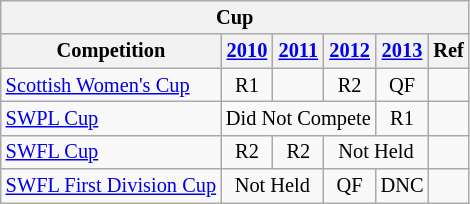<table class="wikitable" style="font-size:85%;">
<tr>
<th colspan=6>Cup</th>
</tr>
<tr>
<th>Competition</th>
<th><a href='#'>2010</a></th>
<th><a href='#'>2011</a></th>
<th><a href='#'>2012</a></th>
<th><a href='#'>2013</a></th>
<th>Ref</th>
</tr>
<tr>
<td><a href='#'>Scottish Women's Cup</a></td>
<td style="text-align: center;">R1</td>
<td style="text-align: center;"></td>
<td style="text-align: center;">R2</td>
<td style="text-align: center;">QF</td>
<td></td>
</tr>
<tr>
<td><a href='#'>SWPL Cup</a></td>
<td colspan=3 style="text-align: center;">Did Not Compete</td>
<td style="text-align: center;">R1</td>
<td></td>
</tr>
<tr>
<td><a href='#'>SWFL Cup</a></td>
<td style="text-align: center;">R2</td>
<td style="text-align: center;">R2</td>
<td colspan=2 style="text-align: center;">Not Held</td>
<td></td>
</tr>
<tr>
<td><a href='#'>SWFL First Division Cup</a></td>
<td colspan=2 style="text-align: center;">Not Held</td>
<td style="text-align: center;">QF</td>
<td style="text-align: center;">DNC</td>
<td></td>
</tr>
</table>
